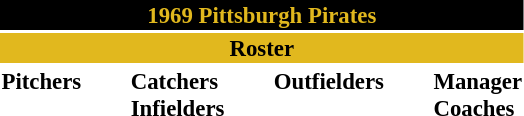<table class="toccolours" style="font-size: 95%;">
<tr>
<th colspan="10" style="background-color: black; color: #e1b81e; text-align: center;">1969 Pittsburgh Pirates</th>
</tr>
<tr>
<td colspan="10" style="background-color: #e1b81e; color: black; text-align: center;"><strong>Roster</strong></td>
</tr>
<tr>
<td valign="top"><strong>Pitchers</strong><br>














</td>
<td width="25px"></td>
<td valign="top"><strong>Catchers</strong><br>


<strong>Infielders</strong>








</td>
<td width="25px"></td>
<td valign="top"><strong>Outfielders</strong><br>





</td>
<td width="25px"></td>
<td valign="top"><strong>Manager</strong><br>

<strong>Coaches</strong>



</td>
</tr>
</table>
